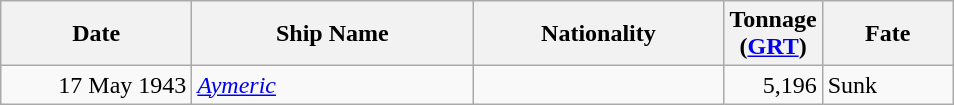<table class="wikitable sortable">
<tr>
<th width="120px">Date</th>
<th width="180px">Ship Name</th>
<th width="160px">Nationality</th>
<th width="25px">Tonnage<br>(<a href='#'>GRT</a>)</th>
<th width="80px">Fate</th>
</tr>
<tr>
<td align="right">17 May 1943</td>
<td align="left"><a href='#'><em>Aymeric</em></a></td>
<td align="left"></td>
<td align="right">5,196</td>
<td align="left">Sunk</td>
</tr>
</table>
